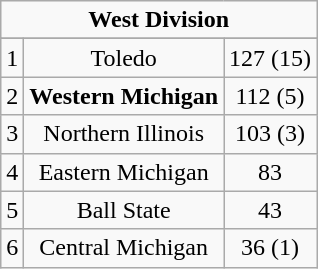<table class="wikitable">
<tr align="center">
<td align="center" Colspan="3"><strong>West Division</strong></td>
</tr>
<tr align="center">
</tr>
<tr align="center">
<td>1</td>
<td>Toledo</td>
<td>127 (15)</td>
</tr>
<tr align="center">
<td>2</td>
<td><strong>Western Michigan</strong></td>
<td>112 (5)</td>
</tr>
<tr align="center">
<td>3</td>
<td>Northern Illinois</td>
<td>103 (3)</td>
</tr>
<tr align="center">
<td>4</td>
<td>Eastern Michigan</td>
<td>83</td>
</tr>
<tr align="center">
<td>5</td>
<td>Ball State</td>
<td>43</td>
</tr>
<tr align="center">
<td>6</td>
<td>Central Michigan</td>
<td>36 (1)</td>
</tr>
</table>
